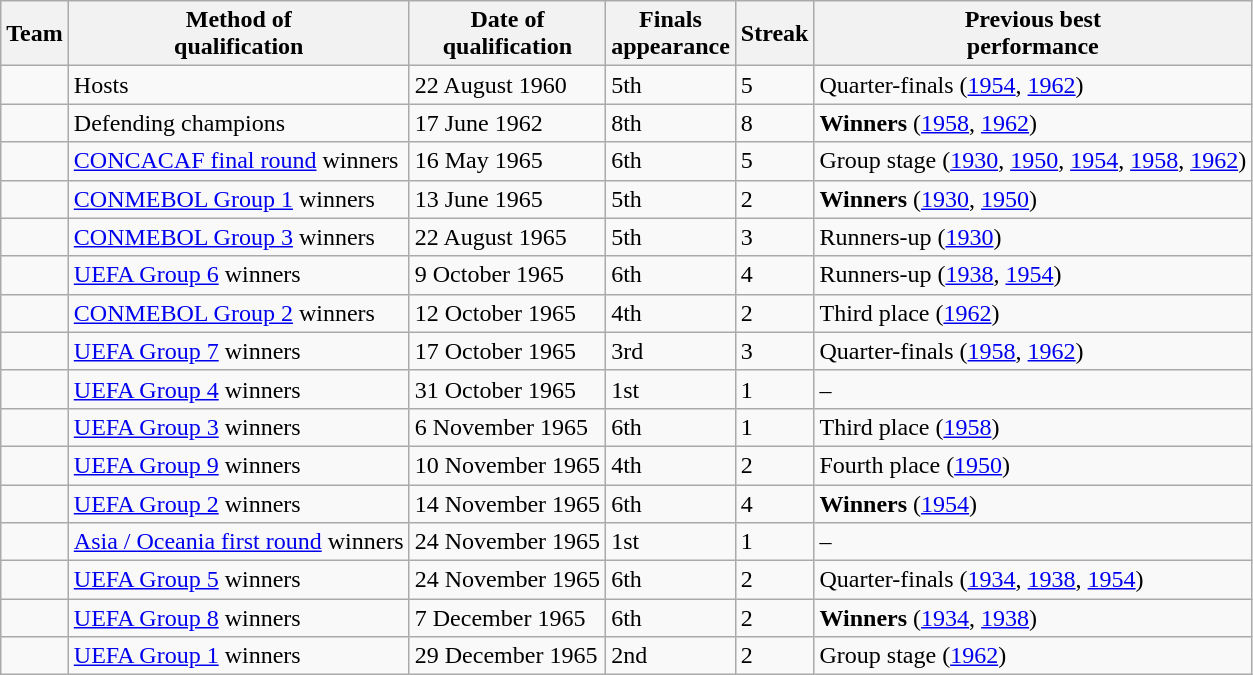<table class="wikitable sortable" style="text-align: left;">
<tr>
<th>Team</th>
<th>Method of<br>qualification</th>
<th>Date of<br>qualification</th>
<th>Finals<br>appearance</th>
<th>Streak</th>
<th>Previous best<br>performance</th>
</tr>
<tr>
<td align="left"></td>
<td>Hosts</td>
<td>22 August 1960</td>
<td data-sort-value="5">5th</td>
<td>5</td>
<td data-sort-value="5">Quarter-finals (<a href='#'>1954</a>, <a href='#'>1962</a>)</td>
</tr>
<tr>
<td align="left"></td>
<td>Defending champions</td>
<td>17 June 1962</td>
<td data-sort-value="8">8th</td>
<td>8</td>
<td data-sort-value="1"><strong>Winners</strong> (<a href='#'>1958</a>, <a href='#'>1962</a>)</td>
</tr>
<tr>
<td align="left"></td>
<td><a href='#'>CONCACAF final round</a> winners</td>
<td>16 May 1965</td>
<td data-sort-value="6">6th</td>
<td>5</td>
<td data-sort-value="7">Group stage (<a href='#'>1930</a>, <a href='#'>1950</a>, <a href='#'>1954</a>, <a href='#'>1958</a>, <a href='#'>1962</a>)</td>
</tr>
<tr>
<td align="left"></td>
<td><a href='#'>CONMEBOL Group 1</a> winners</td>
<td>13 June 1965</td>
<td data-sort-value="5">5th</td>
<td>2</td>
<td data-sort-value="1"><strong>Winners</strong> (<a href='#'>1930</a>, <a href='#'>1950</a>)</td>
</tr>
<tr>
<td align="left"></td>
<td><a href='#'>CONMEBOL Group 3</a> winners</td>
<td>22 August 1965</td>
<td data-sort-value="5">5th</td>
<td>3</td>
<td data-sort-value="2">Runners-up (<a href='#'>1930</a>)</td>
</tr>
<tr>
<td align="left"></td>
<td><a href='#'>UEFA Group 6</a> winners</td>
<td>9 October 1965</td>
<td data-sort-value="6">6th</td>
<td>4</td>
<td data-sort-value="2">Runners-up (<a href='#'>1938</a>, <a href='#'>1954</a>)</td>
</tr>
<tr>
<td align="left"></td>
<td><a href='#'>CONMEBOL Group 2</a> winners</td>
<td>12 October 1965</td>
<td data-sort-value="4">4th</td>
<td>2</td>
<td data-sort-value="3">Third place (<a href='#'>1962</a>)</td>
</tr>
<tr>
<td align="left"></td>
<td><a href='#'>UEFA Group 7</a> winners</td>
<td>17 October 1965</td>
<td data-sort-value="3">3rd</td>
<td>3</td>
<td data-sort-value="5">Quarter-finals (<a href='#'>1958</a>, <a href='#'>1962</a>)</td>
</tr>
<tr>
<td align="left"></td>
<td><a href='#'>UEFA Group 4</a> winners</td>
<td>31 October 1965</td>
<td data-sort-value="1">1st</td>
<td>1</td>
<td data-sort-value="8">–</td>
</tr>
<tr>
<td align="left"></td>
<td><a href='#'>UEFA Group 3</a> winners</td>
<td>6 November 1965</td>
<td data-sort-value="6">6th</td>
<td>1</td>
<td data-sort-value="3">Third place (<a href='#'>1958</a>)</td>
</tr>
<tr>
<td align="left"></td>
<td><a href='#'>UEFA Group 9</a> winners</td>
<td>10 November 1965</td>
<td data-sort-value="4">4th</td>
<td>2</td>
<td data-sort-value="4">Fourth place (<a href='#'>1950</a>)</td>
</tr>
<tr>
<td align="left"></td>
<td><a href='#'>UEFA Group 2</a> winners</td>
<td>14 November 1965</td>
<td data-sort-value="6">6th</td>
<td>4</td>
<td data-sort-value="1"><strong>Winners</strong> (<a href='#'>1954</a>)</td>
</tr>
<tr>
<td align="left"></td>
<td><a href='#'>Asia / Oceania first round</a> winners </td>
<td>24 November 1965</td>
<td data-sort-value="1">1st</td>
<td>1</td>
<td data-sort-value="8">–</td>
</tr>
<tr>
<td align="left"></td>
<td><a href='#'>UEFA Group 5</a> winners</td>
<td>24 November 1965</td>
<td data-sort-value="6">6th</td>
<td>2</td>
<td data-sort-value="5">Quarter-finals (<a href='#'>1934</a>, <a href='#'>1938</a>, <a href='#'>1954</a>)</td>
</tr>
<tr>
<td align="left"></td>
<td><a href='#'>UEFA Group 8</a> winners</td>
<td>7 December 1965</td>
<td data-sort-value="6">6th</td>
<td>2</td>
<td data-sort-value="1"><strong>Winners</strong> (<a href='#'>1934</a>, <a href='#'>1938</a>)</td>
</tr>
<tr>
<td align="left"></td>
<td><a href='#'>UEFA Group 1</a> winners</td>
<td>29 December 1965</td>
<td data-sort-value="2">2nd</td>
<td>2</td>
<td data-sort-value="7">Group stage (<a href='#'>1962</a>)</td>
</tr>
</table>
